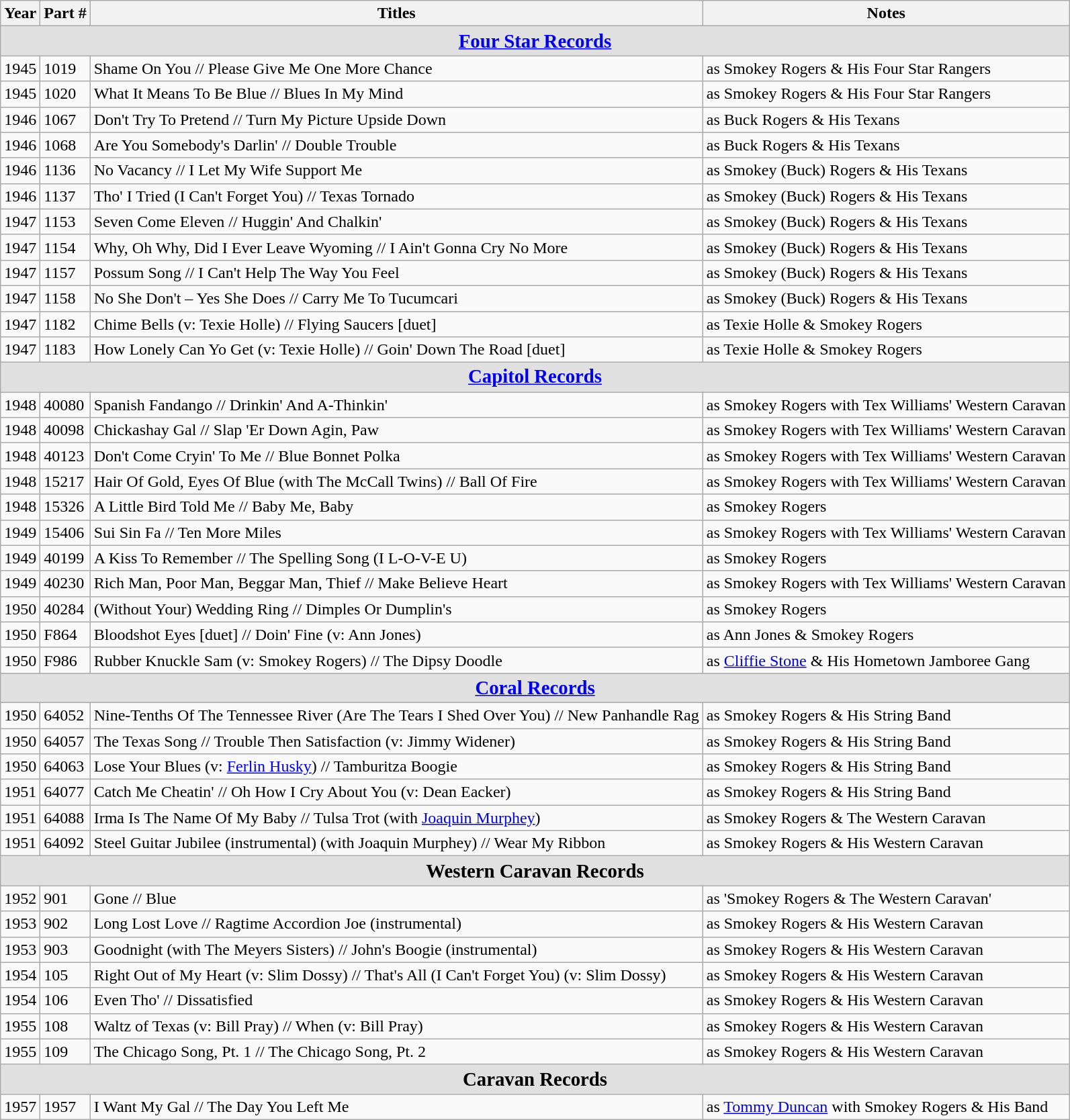<table class="wikitable">
<tr>
<th>Year</th>
<th>Part #</th>
<th>Titles</th>
<th>Notes</th>
</tr>
<tr>
<td bgcolor="#E0E0E0" colspan="4" align="center"><big><strong><a href='#'>Four Star Records</a></strong></big></td>
</tr>
<tr>
<td>1945</td>
<td>1019</td>
<td>Shame On You // Please Give Me One More Chance</td>
<td>as Smokey Rogers & His Four Star Rangers</td>
</tr>
<tr>
<td>1945</td>
<td>1020</td>
<td>What It Means To Be Blue // Blues In My Mind</td>
<td>as Smokey Rogers & His Four Star Rangers</td>
</tr>
<tr>
<td>1946</td>
<td>1067</td>
<td>Don't Try To Pretend // Turn My Picture Upside Down</td>
<td>as Buck Rogers & His Texans</td>
</tr>
<tr>
<td>1946</td>
<td>1068</td>
<td>Are You Somebody's Darlin' // Double Trouble</td>
<td>as Buck Rogers & His Texans</td>
</tr>
<tr>
<td>1946</td>
<td>1136</td>
<td>No Vacancy // I Let My Wife Support Me</td>
<td>as Smokey (Buck) Rogers & His Texans</td>
</tr>
<tr>
<td>1946</td>
<td>1137</td>
<td>Tho' I Tried (I Can't Forget You) // Texas Tornado</td>
<td>as Smokey (Buck) Rogers & His Texans</td>
</tr>
<tr>
<td>1947</td>
<td>1153</td>
<td>Seven Come Eleven // Huggin' And Chalkin'</td>
<td>as Smokey (Buck) Rogers & His Texans</td>
</tr>
<tr>
<td>1947</td>
<td>1154</td>
<td>Why, Oh Why, Did I Ever Leave Wyoming // I Ain't Gonna Cry No More</td>
<td>as Smokey (Buck) Rogers & His Texans</td>
</tr>
<tr>
<td>1947</td>
<td>1157</td>
<td>Possum Song // I Can't Help The Way You Feel</td>
<td>as Smokey (Buck) Rogers & His Texans</td>
</tr>
<tr>
<td>1947</td>
<td>1158</td>
<td>No She Don't – Yes She Does // Carry Me To Tucumcari</td>
<td>as Smokey (Buck) Rogers & His Texans</td>
</tr>
<tr>
<td>1947</td>
<td>1182</td>
<td>Chime Bells (v: Texie Holle) // Flying Saucers [duet]</td>
<td>as Texie Holle & Smokey Rogers</td>
</tr>
<tr>
<td>1947</td>
<td>1183</td>
<td>How Lonely Can Yo Get (v: Texie Holle) // Goin' Down The Road [duet]</td>
<td>as Texie Holle & Smokey Rogers</td>
</tr>
<tr>
<td bgcolor="#E0E0E0" colspan="4" align="center"><big><strong><a href='#'>Capitol Records</a></strong></big></td>
</tr>
<tr>
<td>1948</td>
<td>40080</td>
<td>Spanish Fandango // Drinkin' And A-Thinkin'</td>
<td>as Smokey Rogers with Tex Williams' Western Caravan</td>
</tr>
<tr>
<td>1948</td>
<td>40098</td>
<td>Chickashay Gal // Slap 'Er Down Agin, Paw</td>
<td>as Smokey Rogers with Tex Williams' Western Caravan</td>
</tr>
<tr>
<td>1948</td>
<td>40123</td>
<td>Don't Come Cryin' To Me // Blue Bonnet Polka</td>
<td>as Smokey Rogers with Tex Williams' Western Caravan</td>
</tr>
<tr>
<td>1948</td>
<td>15217</td>
<td>Hair Of Gold, Eyes Of Blue (with The McCall Twins) // Ball Of Fire</td>
<td>as Smokey Rogers with Tex Williams' Western Caravan</td>
</tr>
<tr>
<td>1948</td>
<td>15326</td>
<td>A Little Bird Told Me // Baby Me, Baby</td>
<td>as Smokey Rogers</td>
</tr>
<tr>
<td>1949</td>
<td>15406</td>
<td>Sui Sin Fa // Ten More Miles</td>
<td>as Smokey Rogers with Tex Williams' Western Caravan</td>
</tr>
<tr>
<td>1949</td>
<td>40199</td>
<td>A Kiss To Remember // The Spelling Song (I L-O-V-E U)</td>
<td>as Smokey Rogers</td>
</tr>
<tr>
<td>1949</td>
<td>40230</td>
<td>Rich Man, Poor Man, Beggar Man, Thief // Make Believe Heart</td>
<td>as Smokey Rogers with Tex Williams' Western Caravan</td>
</tr>
<tr>
<td>1950</td>
<td>40284</td>
<td>(Without Your) Wedding Ring // Dimples Or Dumplin's</td>
<td>as Smokey Rogers</td>
</tr>
<tr>
<td>1950</td>
<td>F864</td>
<td>Bloodshot Eyes [duet] // Doin' Fine (v: Ann Jones)</td>
<td>as Ann Jones & Smokey Rogers</td>
</tr>
<tr>
<td>1950</td>
<td>F986</td>
<td>Rubber Knuckle Sam (v: Smokey Rogers) // The Dipsy Doodle</td>
<td>as <a href='#'>Cliffie Stone</a> & His Hometown Jamboree Gang</td>
</tr>
<tr --->
<td bgcolor="#E0E0E0" colspan="4" align="center"><big><strong><a href='#'>Coral Records</a></strong></big></td>
</tr>
<tr>
<td>1950</td>
<td>64052</td>
<td>Nine-Tenths Of The Tennessee River (Are The Tears I Shed Over You) // New Panhandle Rag</td>
<td>as Smokey Rogers & His String Band</td>
</tr>
<tr>
<td>1950</td>
<td>64057</td>
<td>The Texas Song // Trouble Then Satisfaction (v: Jimmy Widener)</td>
<td>as Smokey Rogers & His String Band</td>
</tr>
<tr>
<td>1950</td>
<td>64063</td>
<td>Lose Your Blues (v: <a href='#'>Ferlin Husky</a>) // Tamburitza Boogie</td>
<td>as Smokey Rogers & His String Band</td>
</tr>
<tr>
<td>1951</td>
<td>64077</td>
<td>Catch Me Cheatin' // Oh How I Cry About You (v: Dean Eacker)</td>
<td>as Smokey Rogers & His String Band</td>
</tr>
<tr>
<td>1951</td>
<td>64088</td>
<td>Irma Is The Name Of My Baby // Tulsa Trot (with <a href='#'>Joaquin Murphey</a>)</td>
<td>as Smokey Rogers & The Western Caravan</td>
</tr>
<tr>
<td>1951</td>
<td>64092</td>
<td>Steel Guitar Jubilee (instrumental) (with Joaquin Murphey) // Wear My Ribbon</td>
<td>as Smokey Rogers & His Western Caravan</td>
</tr>
<tr>
<td bgcolor="#E0E0E0" colspan="4" align="center"><big><strong>Western Caravan Records</strong></big></td>
</tr>
<tr>
<td>1952</td>
<td>901</td>
<td>Gone // Blue</td>
<td>as 'Smokey Rogers & The Western Caravan'</td>
</tr>
<tr>
<td>1953</td>
<td>902</td>
<td>Long Lost Love // Ragtime Accordion Joe (instrumental)</td>
<td>as Smokey Rogers & His Western Caravan</td>
</tr>
<tr>
<td>1953</td>
<td>903</td>
<td>Goodnight (with The Meyers Sisters) // John's Boogie (instrumental)</td>
<td>as Smokey Rogers & His Western Caravan</td>
</tr>
<tr>
<td>1954</td>
<td>105</td>
<td>Right Out of My Heart (v: Slim Dossy) // That's All (I Can't Forget You) (v: Slim Dossy)</td>
<td>as Smokey Rogers & His Western Caravan</td>
</tr>
<tr>
<td>1954</td>
<td>106</td>
<td>Even Tho' // Dissatisfied</td>
<td>as Smokey Rogers & His Western Caravan</td>
</tr>
<tr>
<td>1955</td>
<td>108</td>
<td>Waltz of Texas (v: Bill Pray) // When (v: Bill Pray)</td>
<td>as Smokey Rogers & His Western Caravan</td>
</tr>
<tr>
<td>1955</td>
<td>109</td>
<td>The Chicago Song, Pt. 1 // The Chicago Song, Pt. 2</td>
<td>as Smokey Rogers & His Western Caravan</td>
</tr>
<tr>
<td bgcolor="#E0E0E0" colspan="4" align="center"><big><strong>Caravan Records</strong></big></td>
</tr>
<tr>
<td>1957</td>
<td>1957</td>
<td>I Want My Gal // The Day You Left Me</td>
<td>as <a href='#'>Tommy Duncan</a> with Smokey Rogers & His Band</td>
</tr>
</table>
